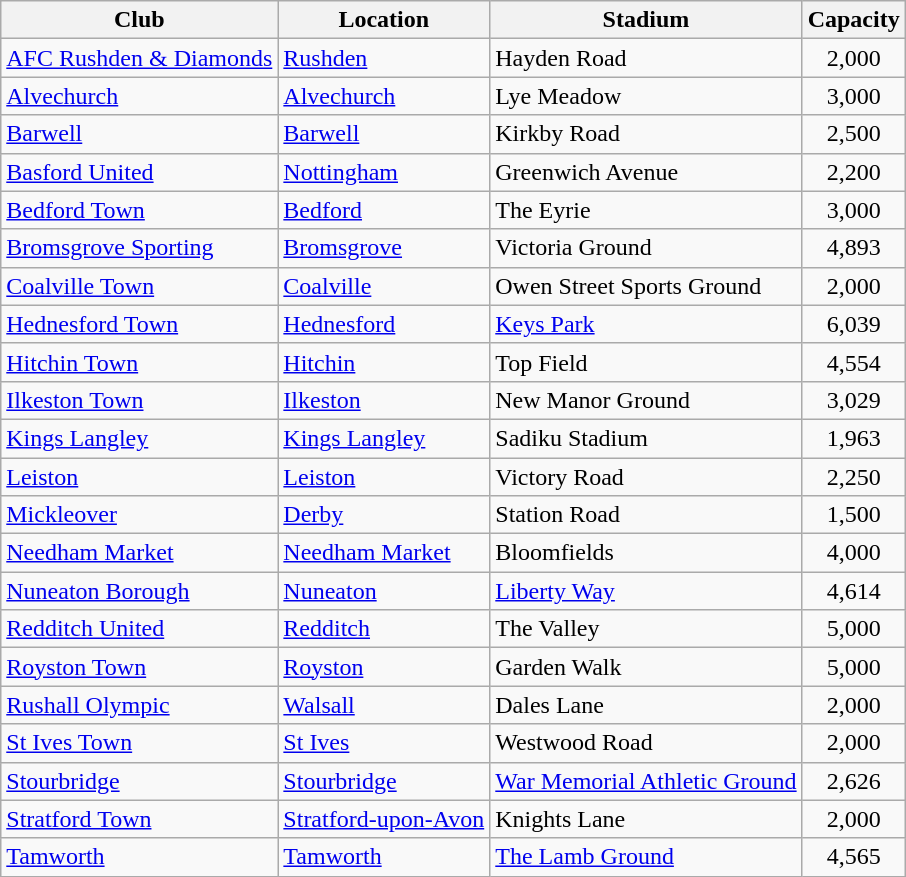<table class="wikitable sortable">
<tr>
<th>Club</th>
<th>Location</th>
<th>Stadium</th>
<th>Capacity</th>
</tr>
<tr>
<td><a href='#'>AFC Rushden & Diamonds</a></td>
<td><a href='#'>Rushden</a></td>
<td>Hayden Road</td>
<td align="center">2,000</td>
</tr>
<tr>
<td><a href='#'>Alvechurch</a></td>
<td><a href='#'>Alvechurch</a></td>
<td>Lye Meadow</td>
<td align="center">3,000</td>
</tr>
<tr>
<td><a href='#'>Barwell</a></td>
<td><a href='#'>Barwell</a></td>
<td>Kirkby Road</td>
<td align="center">2,500</td>
</tr>
<tr>
<td><a href='#'>Basford United</a></td>
<td><a href='#'>Nottingham</a> </td>
<td>Greenwich Avenue</td>
<td align="center">2,200</td>
</tr>
<tr>
<td><a href='#'>Bedford Town</a></td>
<td><a href='#'>Bedford</a></td>
<td>The Eyrie</td>
<td align="center">3,000</td>
</tr>
<tr>
<td><a href='#'>Bromsgrove Sporting</a></td>
<td><a href='#'>Bromsgrove</a></td>
<td>Victoria Ground</td>
<td align="center">4,893</td>
</tr>
<tr>
<td><a href='#'>Coalville Town</a></td>
<td><a href='#'>Coalville</a></td>
<td>Owen Street Sports Ground</td>
<td align="center">2,000</td>
</tr>
<tr>
<td><a href='#'>Hednesford Town</a></td>
<td><a href='#'>Hednesford</a></td>
<td><a href='#'>Keys Park</a></td>
<td align="center">6,039</td>
</tr>
<tr>
<td><a href='#'>Hitchin Town</a></td>
<td><a href='#'>Hitchin</a></td>
<td>Top Field</td>
<td align="center">4,554</td>
</tr>
<tr>
<td><a href='#'>Ilkeston Town</a></td>
<td><a href='#'>Ilkeston</a></td>
<td>New Manor Ground</td>
<td align="center">3,029</td>
</tr>
<tr>
<td><a href='#'>Kings Langley</a></td>
<td><a href='#'>Kings Langley</a></td>
<td>Sadiku Stadium</td>
<td align="center">1,963</td>
</tr>
<tr>
<td><a href='#'>Leiston</a></td>
<td><a href='#'>Leiston</a></td>
<td>Victory Road</td>
<td align="center">2,250</td>
</tr>
<tr>
<td><a href='#'>Mickleover</a></td>
<td><a href='#'>Derby</a> </td>
<td>Station Road</td>
<td align="center">1,500</td>
</tr>
<tr>
<td><a href='#'>Needham Market</a></td>
<td><a href='#'>Needham Market</a></td>
<td>Bloomfields</td>
<td align="center">4,000</td>
</tr>
<tr>
<td><a href='#'>Nuneaton Borough</a></td>
<td><a href='#'>Nuneaton</a></td>
<td><a href='#'>Liberty Way</a></td>
<td align="center">4,614</td>
</tr>
<tr>
<td><a href='#'>Redditch United</a></td>
<td><a href='#'>Redditch</a></td>
<td>The Valley</td>
<td align="center">5,000</td>
</tr>
<tr>
<td><a href='#'>Royston Town</a></td>
<td><a href='#'>Royston</a></td>
<td>Garden Walk</td>
<td align="center">5,000</td>
</tr>
<tr>
<td><a href='#'>Rushall Olympic</a></td>
<td><a href='#'>Walsall</a> </td>
<td>Dales Lane</td>
<td align="center">2,000</td>
</tr>
<tr>
<td><a href='#'>St Ives Town</a></td>
<td><a href='#'>St Ives</a></td>
<td>Westwood Road</td>
<td align="center">2,000</td>
</tr>
<tr>
<td><a href='#'>Stourbridge</a></td>
<td><a href='#'>Stourbridge</a></td>
<td><a href='#'>War Memorial Athletic Ground</a></td>
<td align="center">2,626</td>
</tr>
<tr>
<td><a href='#'>Stratford Town</a></td>
<td><a href='#'>Stratford-upon-Avon</a></td>
<td>Knights Lane</td>
<td align="center">2,000</td>
</tr>
<tr>
<td><a href='#'>Tamworth</a></td>
<td><a href='#'>Tamworth</a></td>
<td><a href='#'>The Lamb Ground</a></td>
<td align="center">4,565</td>
</tr>
</table>
